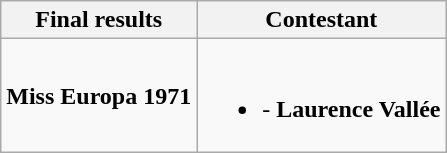<table class="wikitable">
<tr>
<th>Final results</th>
<th>Contestant</th>
</tr>
<tr>
<td><strong>Miss Europa 1971</strong></td>
<td><br><ul><li><strong></strong> - <strong>Laurence Vallée</strong></li></ul></td>
</tr>
</table>
